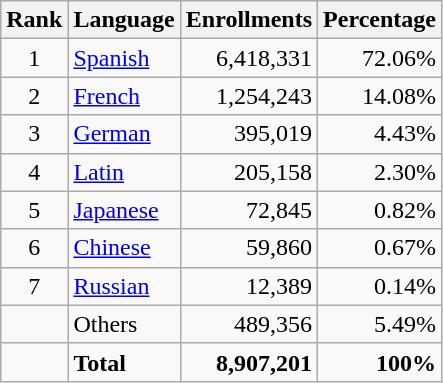<table class="wikitable">
<tr>
<th>Rank</th>
<th>Language</th>
<th>Enrollments</th>
<th>Percentage</th>
</tr>
<tr>
<td align=center>1</td>
<td><a href='#'>Spanish</a></td>
<td align=right>6,418,331</td>
<td align=right>72.06%</td>
</tr>
<tr>
<td align=center>2</td>
<td><a href='#'>French</a></td>
<td align=right>1,254,243</td>
<td align=right>14.08%</td>
</tr>
<tr>
<td align=center>3</td>
<td><a href='#'>German</a></td>
<td align=right>395,019</td>
<td align=right>4.43%</td>
</tr>
<tr>
<td align=center>4</td>
<td><a href='#'>Latin</a></td>
<td align=right>205,158</td>
<td align=right>2.30%</td>
</tr>
<tr>
<td align=center>5</td>
<td><a href='#'>Japanese</a></td>
<td align=right>72,845</td>
<td align=right>0.82%</td>
</tr>
<tr>
<td align=center>6</td>
<td><a href='#'>Chinese</a></td>
<td align=right>59,860</td>
<td align=right>0.67%</td>
</tr>
<tr>
<td align=center>7</td>
<td><a href='#'>Russian</a></td>
<td align=right>12,389</td>
<td align=right>0.14%</td>
</tr>
<tr>
<td align=center></td>
<td>Others</td>
<td align=right>489,356</td>
<td align=right>5.49%</td>
</tr>
<tr>
<td></td>
<td><strong>Total</strong></td>
<td align=right><strong>8,907,201</strong></td>
<td align=right><strong>100%</strong></td>
</tr>
</table>
